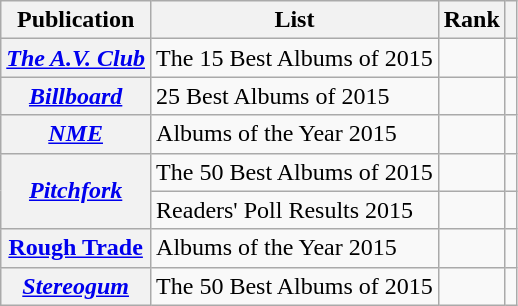<table class="wikitable sortable plainrowheaders" style="border:none; margin:0;">
<tr>
<th scope="col">Publication</th>
<th scope="col" class="unsortable">List</th>
<th scope="col" data-sort-type="number">Rank</th>
<th scope="col" class="unsortable"></th>
</tr>
<tr>
<th scope="row"><em><a href='#'>The A.V. Club</a></em></th>
<td>The 15 Best Albums of 2015</td>
<td></td>
<td></td>
</tr>
<tr>
<th scope="row"><em><a href='#'>Billboard</a></em></th>
<td>25 Best Albums of 2015</td>
<td></td>
<td></td>
</tr>
<tr>
<th scope="row"><em><a href='#'>NME</a></em></th>
<td>Albums of the Year 2015</td>
<td></td>
<td></td>
</tr>
<tr>
<th scope="row" rowspan="2"><em><a href='#'>Pitchfork</a></em></th>
<td>The 50 Best Albums of 2015</td>
<td></td>
<td></td>
</tr>
<tr>
<td>Readers' Poll Results 2015</td>
<td></td>
<td></td>
</tr>
<tr>
<th scope="row"><a href='#'>Rough Trade</a></th>
<td>Albums of the Year 2015</td>
<td></td>
<td></td>
</tr>
<tr>
<th scope="row"><em><a href='#'>Stereogum</a></em></th>
<td>The 50 Best Albums of 2015</td>
<td></td>
<td></td>
</tr>
</table>
